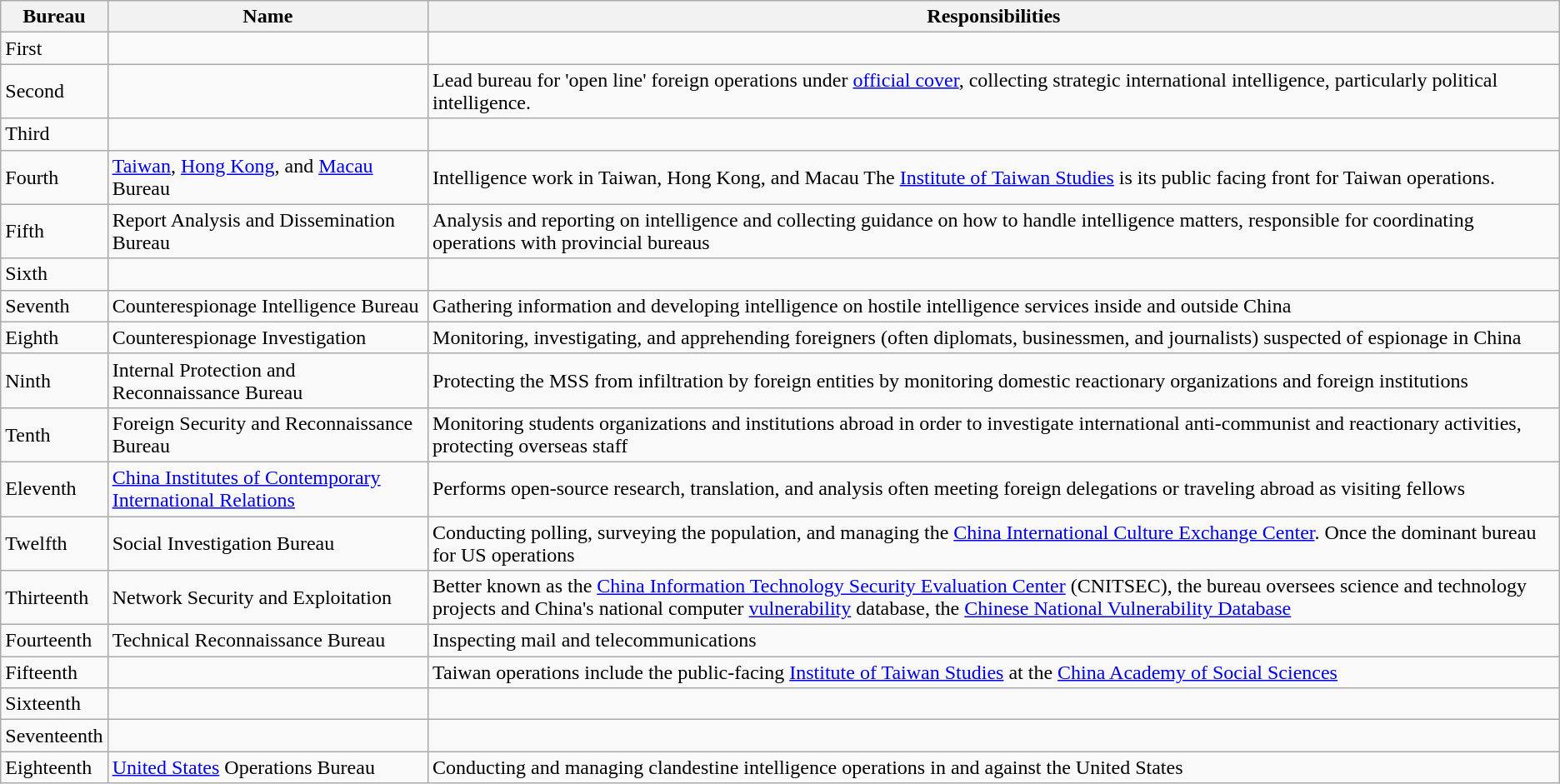<table class="wikitable">
<tr>
<th>Bureau</th>
<th>Name</th>
<th>Responsibilities</th>
</tr>
<tr>
<td>First</td>
<td></td>
<td></td>
</tr>
<tr>
<td>Second</td>
<td></td>
<td>Lead bureau for 'open line' foreign operations under <a href='#'>official cover</a>, collecting strategic international intelligence, particularly political intelligence.</td>
</tr>
<tr>
<td>Third</td>
<td></td>
<td></td>
</tr>
<tr>
<td>Fourth</td>
<td><a href='#'>Taiwan</a>, <a href='#'>Hong Kong</a>, and <a href='#'>Macau</a> Bureau</td>
<td>Intelligence work in Taiwan, Hong Kong, and Macau The <a href='#'>Institute of Taiwan Studies</a> is its public facing front for Taiwan operations.</td>
</tr>
<tr>
<td>Fifth</td>
<td>Report Analysis and Dissemination Bureau</td>
<td>Analysis and reporting on intelligence and collecting guidance on how to handle intelligence matters, responsible for coordinating operations with provincial bureaus</td>
</tr>
<tr>
<td>Sixth</td>
<td></td>
<td></td>
</tr>
<tr>
<td>Seventh</td>
<td>Counterespionage Intelligence Bureau</td>
<td>Gathering information and developing intelligence on hostile intelligence services inside and outside China</td>
</tr>
<tr>
<td>Eighth</td>
<td>Counterespionage Investigation</td>
<td>Monitoring, investigating, and apprehending foreigners (often diplomats, businessmen, and journalists) suspected of espionage in China</td>
</tr>
<tr>
<td>Ninth</td>
<td>Internal Protection and Reconnaissance Bureau</td>
<td>Protecting the MSS from infiltration by foreign entities by monitoring domestic reactionary organizations and foreign institutions</td>
</tr>
<tr>
<td>Tenth</td>
<td>Foreign Security and Reconnaissance Bureau</td>
<td>Monitoring students organizations and institutions abroad in order to investigate international anti-communist and reactionary activities, protecting overseas staff</td>
</tr>
<tr>
<td>Eleventh</td>
<td><a href='#'>China Institutes of Contemporary International Relations</a></td>
<td>Performs open-source research, translation, and analysis often meeting foreign delegations or traveling abroad as visiting fellows</td>
</tr>
<tr>
<td>Twelfth</td>
<td>Social Investigation Bureau</td>
<td>Conducting polling, surveying the population, and managing the <a href='#'>China International Culture Exchange Center</a>. Once the dominant bureau for US operations</td>
</tr>
<tr>
<td>Thirteenth</td>
<td>Network Security and Exploitation</td>
<td>Better known as the <a href='#'>China Information Technology Security Evaluation Center</a> (CNITSEC), the bureau oversees science and technology projects and China's national computer <a href='#'>vulnerability</a> database, the <a href='#'>Chinese National Vulnerability Database</a></td>
</tr>
<tr>
<td>Fourteenth</td>
<td>Technical Reconnaissance Bureau</td>
<td>Inspecting mail and telecommunications</td>
</tr>
<tr>
<td>Fifteenth</td>
<td></td>
<td>Taiwan operations include the public-facing <a href='#'>Institute of Taiwan Studies</a> at the <a href='#'>China Academy of Social Sciences</a></td>
</tr>
<tr>
<td>Sixteenth</td>
<td></td>
<td></td>
</tr>
<tr>
<td>Seventeenth</td>
<td></td>
<td></td>
</tr>
<tr>
<td>Eighteenth</td>
<td><a href='#'>United States</a> Operations Bureau</td>
<td>Conducting and managing clandestine intelligence operations in and against the United States</td>
</tr>
</table>
